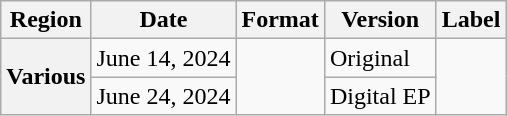<table class="wikitable plainrowheaders">
<tr>
<th scope="col">Region</th>
<th scope="col">Date</th>
<th scope="col">Format</th>
<th scope="col">Version</th>
<th scope="col">Label</th>
</tr>
<tr>
<th scope="row" rowspan="2">Various </th>
<td>June 14, 2024</td>
<td rowspan="2"></td>
<td>Original</td>
<td rowspan="2"></td>
</tr>
<tr>
<td>June 24, 2024</td>
<td>Digital EP</td>
</tr>
</table>
